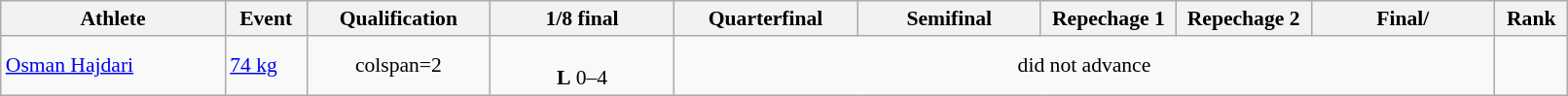<table class="wikitable" width="85%" style="text-align:left; font-size:90%">
<tr>
<th width="11%">Athlete</th>
<th width="4%">Event</th>
<th width="9%">Qualification</th>
<th width="9%">1/8 final</th>
<th width="9%">Quarterfinal</th>
<th width="9%">Semifinal</th>
<th width="6%">Repechage 1</th>
<th width="6%">Repechage 2</th>
<th width="9%">Final/</th>
<th width="3%">Rank</th>
</tr>
<tr align=center>
<td align=left><a href='#'>Osman Hajdari</a></td>
<td align=left><a href='#'>74 kg</a></td>
<td>colspan=2 </td>
<td><br><strong>L</strong> 0–4</td>
<td colspan=5>did not advance</td>
</tr>
</table>
